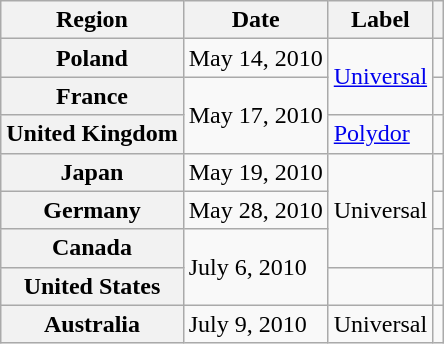<table class="wikitable plainrowheaders">
<tr>
<th scope="col">Region</th>
<th scope="col">Date</th>
<th scope="col">Label</th>
<th scope="col"></th>
</tr>
<tr>
<th scope="row">Poland</th>
<td>May 14, 2010</td>
<td rowspan="2"><a href='#'>Universal</a></td>
<td align="center"></td>
</tr>
<tr>
<th scope="row">France</th>
<td rowspan="2">May 17, 2010</td>
<td align="center"></td>
</tr>
<tr>
<th scope="row">United Kingdom</th>
<td><a href='#'>Polydor</a></td>
<td align="center"></td>
</tr>
<tr>
<th scope="row">Japan</th>
<td>May 19, 2010</td>
<td rowspan="3">Universal</td>
<td align="center"></td>
</tr>
<tr>
<th scope="row">Germany</th>
<td>May 28, 2010</td>
<td align="center"></td>
</tr>
<tr>
<th scope="row">Canada</th>
<td rowspan="2">July 6, 2010</td>
<td align="center"></td>
</tr>
<tr>
<th scope="row">United States</th>
<td></td>
<td align="center"></td>
</tr>
<tr>
<th scope="row">Australia</th>
<td>July 9, 2010</td>
<td>Universal</td>
<td align="center"></td>
</tr>
</table>
